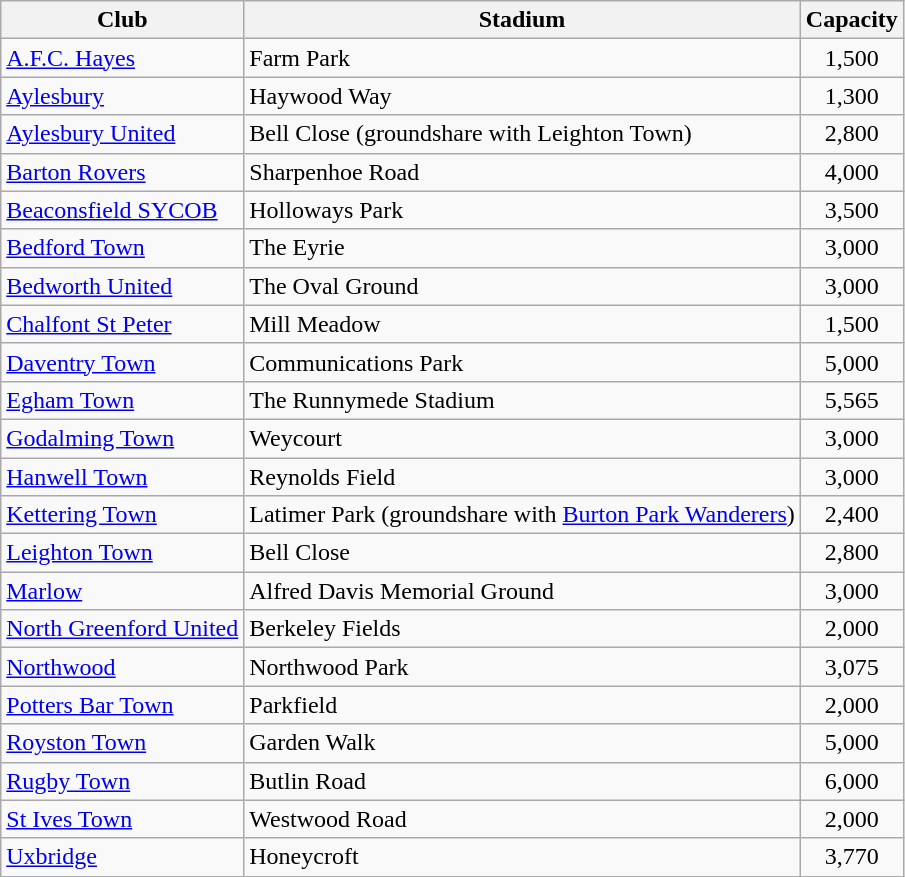<table class="wikitable sortable">
<tr>
<th>Club</th>
<th>Stadium</th>
<th>Capacity</th>
</tr>
<tr>
<td><a href='#'>A.F.C. Hayes</a></td>
<td>Farm Park</td>
<td align="center">1,500</td>
</tr>
<tr>
<td><a href='#'>Aylesbury</a></td>
<td>Haywood Way</td>
<td align="center">1,300</td>
</tr>
<tr>
<td><a href='#'>Aylesbury United</a></td>
<td>Bell Close (groundshare with Leighton Town)</td>
<td align="center">2,800</td>
</tr>
<tr>
<td><a href='#'>Barton Rovers</a></td>
<td>Sharpenhoe Road</td>
<td align="center">4,000</td>
</tr>
<tr>
<td><a href='#'>Beaconsfield SYCOB</a></td>
<td>Holloways Park</td>
<td align="center">3,500</td>
</tr>
<tr>
<td><a href='#'>Bedford Town</a></td>
<td>The Eyrie</td>
<td align="center">3,000</td>
</tr>
<tr>
<td><a href='#'>Bedworth United</a></td>
<td>The Oval Ground</td>
<td align="center">3,000</td>
</tr>
<tr>
<td><a href='#'>Chalfont St Peter</a></td>
<td>Mill Meadow</td>
<td align="center">1,500</td>
</tr>
<tr>
<td><a href='#'>Daventry Town</a></td>
<td>Communications Park</td>
<td align="center">5,000</td>
</tr>
<tr>
<td><a href='#'>Egham Town</a></td>
<td>The Runnymede Stadium</td>
<td align="center">5,565</td>
</tr>
<tr>
<td><a href='#'>Godalming Town</a></td>
<td>Weycourt</td>
<td align="center">3,000</td>
</tr>
<tr>
<td><a href='#'>Hanwell Town</a></td>
<td>Reynolds Field</td>
<td align="center">3,000</td>
</tr>
<tr>
<td><a href='#'>Kettering Town</a></td>
<td>Latimer Park (groundshare with <a href='#'>Burton Park Wanderers</a>)</td>
<td align="center">2,400</td>
</tr>
<tr>
<td><a href='#'>Leighton Town</a></td>
<td>Bell Close</td>
<td align="center">2,800</td>
</tr>
<tr>
<td><a href='#'>Marlow</a></td>
<td>Alfred Davis Memorial Ground</td>
<td align="center">3,000</td>
</tr>
<tr>
<td><a href='#'>North Greenford United</a></td>
<td>Berkeley Fields</td>
<td align="center">2,000</td>
</tr>
<tr>
<td><a href='#'>Northwood</a></td>
<td>Northwood Park</td>
<td align="center">3,075</td>
</tr>
<tr>
<td><a href='#'>Potters Bar Town</a></td>
<td>Parkfield</td>
<td align="center">2,000</td>
</tr>
<tr>
<td><a href='#'>Royston Town</a></td>
<td>Garden Walk</td>
<td align="center">5,000</td>
</tr>
<tr>
<td><a href='#'>Rugby Town</a></td>
<td>Butlin Road</td>
<td align="center">6,000</td>
</tr>
<tr>
<td><a href='#'>St Ives Town</a></td>
<td>Westwood Road</td>
<td align="center">2,000</td>
</tr>
<tr>
<td><a href='#'>Uxbridge</a></td>
<td>Honeycroft</td>
<td align="center">3,770</td>
</tr>
</table>
